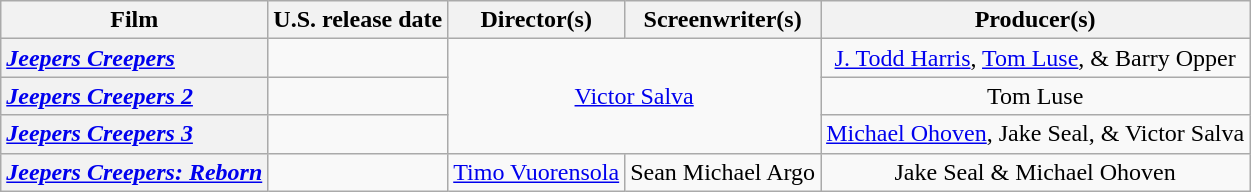<table class="wikitable plainrowheaders" style="text-align:center">
<tr>
<th>Film</th>
<th>U.S. release date</th>
<th>Director(s)</th>
<th>Screenwriter(s)</th>
<th colspan="2">Producer(s)</th>
</tr>
<tr>
<th scope="row" style="text-align:left"><em><a href='#'>Jeepers Creepers</a></em></th>
<td style="text-align:center"></td>
<td rowspan="3" colspan="2"><a href='#'>Victor Salva</a></td>
<td><a href='#'>J. Todd Harris</a>, <a href='#'>Tom Luse</a>, & Barry Opper</td>
</tr>
<tr>
<th scope="row" style="text-align:left"><em><a href='#'>Jeepers Creepers 2</a></em></th>
<td style="text-align:center"></td>
<td>Tom Luse</td>
</tr>
<tr>
<th scope="row" style="text-align:left"><em><a href='#'>Jeepers Creepers 3</a></em></th>
<td style="text-align:center"></td>
<td><a href='#'>Michael Ohoven</a>, Jake Seal, & Victor Salva</td>
</tr>
<tr>
<th scope="row" style="text-align:left"><em><a href='#'>Jeepers Creepers: Reborn</a></em></th>
<td style="text-align:center"></td>
<td><a href='#'>Timo Vuorensola</a></td>
<td>Sean Michael Argo</td>
<td>Jake Seal & Michael Ohoven</td>
</tr>
</table>
